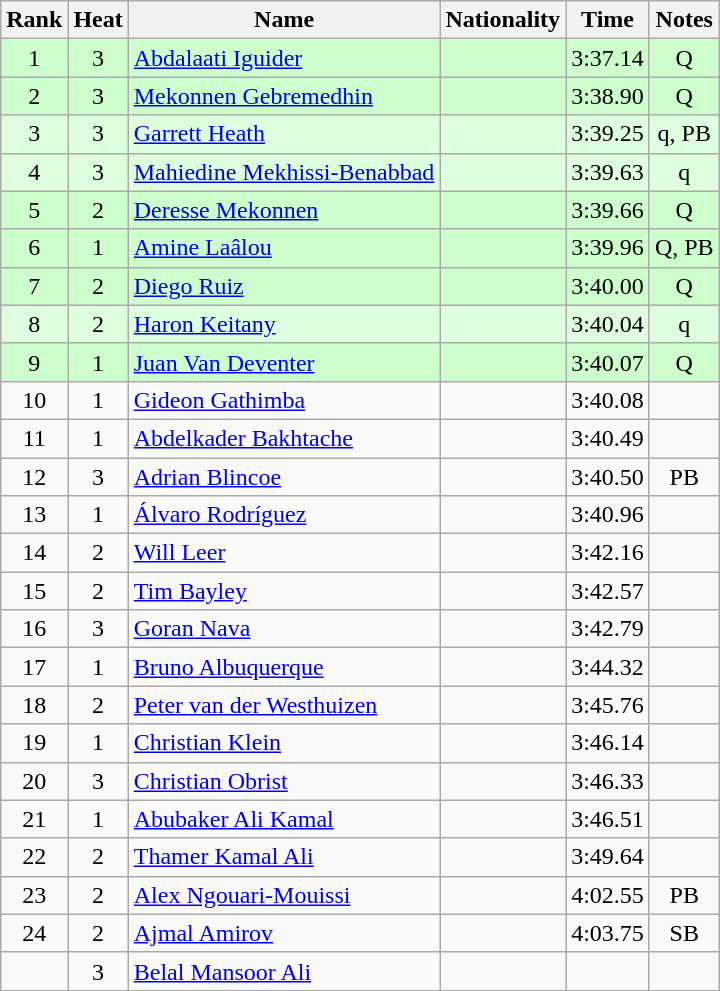<table class="wikitable sortable" style="text-align:center">
<tr>
<th>Rank</th>
<th>Heat</th>
<th>Name</th>
<th>Nationality</th>
<th>Time</th>
<th>Notes</th>
</tr>
<tr bgcolor=ccffcc>
<td>1</td>
<td>3</td>
<td align=left><a href='#'>Abdalaati Iguider</a></td>
<td align=left></td>
<td>3:37.14</td>
<td>Q</td>
</tr>
<tr bgcolor=ccffcc>
<td>2</td>
<td>3</td>
<td align=left><a href='#'>Mekonnen Gebremedhin</a></td>
<td align=left></td>
<td>3:38.90</td>
<td>Q</td>
</tr>
<tr bgcolor=ddffdd>
<td>3</td>
<td>3</td>
<td align=left><a href='#'>Garrett Heath</a></td>
<td align=left></td>
<td>3:39.25</td>
<td>q, PB</td>
</tr>
<tr bgcolor=ddffdd>
<td>4</td>
<td>3</td>
<td align=left><a href='#'>Mahiedine Mekhissi-Benabbad</a></td>
<td align=left></td>
<td>3:39.63</td>
<td>q</td>
</tr>
<tr bgcolor=ccffcc>
<td>5</td>
<td>2</td>
<td align=left><a href='#'>Deresse Mekonnen</a></td>
<td align=left></td>
<td>3:39.66</td>
<td>Q</td>
</tr>
<tr bgcolor=ccffcc>
<td>6</td>
<td>1</td>
<td align=left><a href='#'>Amine Laâlou</a></td>
<td align=left></td>
<td>3:39.96</td>
<td>Q, PB</td>
</tr>
<tr bgcolor=ccffcc>
<td>7</td>
<td>2</td>
<td align=left><a href='#'>Diego Ruiz</a></td>
<td align=left></td>
<td>3:40.00</td>
<td>Q</td>
</tr>
<tr bgcolor=ddffdd>
<td>8</td>
<td>2</td>
<td align=left><a href='#'>Haron Keitany</a></td>
<td align=left></td>
<td>3:40.04</td>
<td>q</td>
</tr>
<tr bgcolor=ccffcc>
<td>9</td>
<td>1</td>
<td align=left><a href='#'>Juan Van Deventer</a></td>
<td align=left></td>
<td>3:40.07</td>
<td>Q</td>
</tr>
<tr>
<td>10</td>
<td>1</td>
<td align=left><a href='#'>Gideon Gathimba</a></td>
<td align=left></td>
<td>3:40.08</td>
<td></td>
</tr>
<tr>
<td>11</td>
<td>1</td>
<td align=left><a href='#'>Abdelkader Bakhtache</a></td>
<td align=left></td>
<td>3:40.49</td>
<td></td>
</tr>
<tr>
<td>12</td>
<td>3</td>
<td align=left><a href='#'>Adrian Blincoe</a></td>
<td align=left></td>
<td>3:40.50</td>
<td>PB</td>
</tr>
<tr>
<td>13</td>
<td>1</td>
<td align=left><a href='#'>Álvaro Rodríguez</a></td>
<td align=left></td>
<td>3:40.96</td>
<td></td>
</tr>
<tr>
<td>14</td>
<td>2</td>
<td align=left><a href='#'>Will Leer</a></td>
<td align=left></td>
<td>3:42.16</td>
<td></td>
</tr>
<tr>
<td>15</td>
<td>2</td>
<td align=left><a href='#'>Tim Bayley</a></td>
<td align=left></td>
<td>3:42.57</td>
<td></td>
</tr>
<tr>
<td>16</td>
<td>3</td>
<td align=left><a href='#'>Goran Nava</a></td>
<td align=left></td>
<td>3:42.79</td>
<td></td>
</tr>
<tr>
<td>17</td>
<td>1</td>
<td align=left><a href='#'>Bruno Albuquerque</a></td>
<td align=left></td>
<td>3:44.32</td>
<td></td>
</tr>
<tr>
<td>18</td>
<td>2</td>
<td align=left><a href='#'>Peter van der Westhuizen</a></td>
<td align=left></td>
<td>3:45.76</td>
<td></td>
</tr>
<tr>
<td>19</td>
<td>1</td>
<td align=left><a href='#'>Christian Klein</a></td>
<td align=left></td>
<td>3:46.14</td>
<td></td>
</tr>
<tr>
<td>20</td>
<td>3</td>
<td align=left><a href='#'>Christian Obrist</a></td>
<td align=left></td>
<td>3:46.33</td>
<td></td>
</tr>
<tr>
<td>21</td>
<td>1</td>
<td align=left><a href='#'>Abubaker Ali Kamal</a></td>
<td align=left></td>
<td>3:46.51</td>
<td></td>
</tr>
<tr>
<td>22</td>
<td>2</td>
<td align=left><a href='#'>Thamer Kamal Ali</a></td>
<td align=left></td>
<td>3:49.64</td>
<td></td>
</tr>
<tr>
<td>23</td>
<td>2</td>
<td align=left><a href='#'>Alex Ngouari-Mouissi</a></td>
<td align=left></td>
<td>4:02.55</td>
<td>PB</td>
</tr>
<tr>
<td>24</td>
<td>2</td>
<td align=left><a href='#'>Ajmal Amirov</a></td>
<td align=left></td>
<td>4:03.75</td>
<td>SB</td>
</tr>
<tr>
<td></td>
<td>3</td>
<td align=left><a href='#'>Belal Mansoor Ali</a></td>
<td align=left></td>
<td></td>
<td></td>
</tr>
</table>
